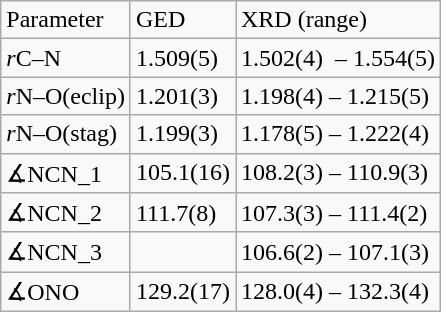<table class="wikitable">
<tr>
<td>Parameter</td>
<td>GED</td>
<td>XRD  (range)</td>
</tr>
<tr>
<td><em>r</em>C–N</td>
<td>1.509(5)</td>
<td>1.502(4)  – 1.554(5)</td>
</tr>
<tr>
<td><em>r</em>N–O(eclip)</td>
<td>1.201(3)</td>
<td>1.198(4) – 1.215(5)</td>
</tr>
<tr>
<td><em>r</em>N–O(stag)</td>
<td>1.199(3)</td>
<td>1.178(5)  – 1.222(4)</td>
</tr>
<tr>
<td>∡NCN_1</td>
<td>105.1(16)</td>
<td>108.2(3)  – 110.9(3)</td>
</tr>
<tr>
<td>∡NCN_2</td>
<td>111.7(8)</td>
<td>107.3(3)  – 111.4(2)</td>
</tr>
<tr>
<td>∡NCN_3</td>
<td></td>
<td>106.6(2)  – 107.1(3)</td>
</tr>
<tr>
<td>∡ONO</td>
<td>129.2(17)</td>
<td>128.0(4)  – 132.3(4)</td>
</tr>
</table>
